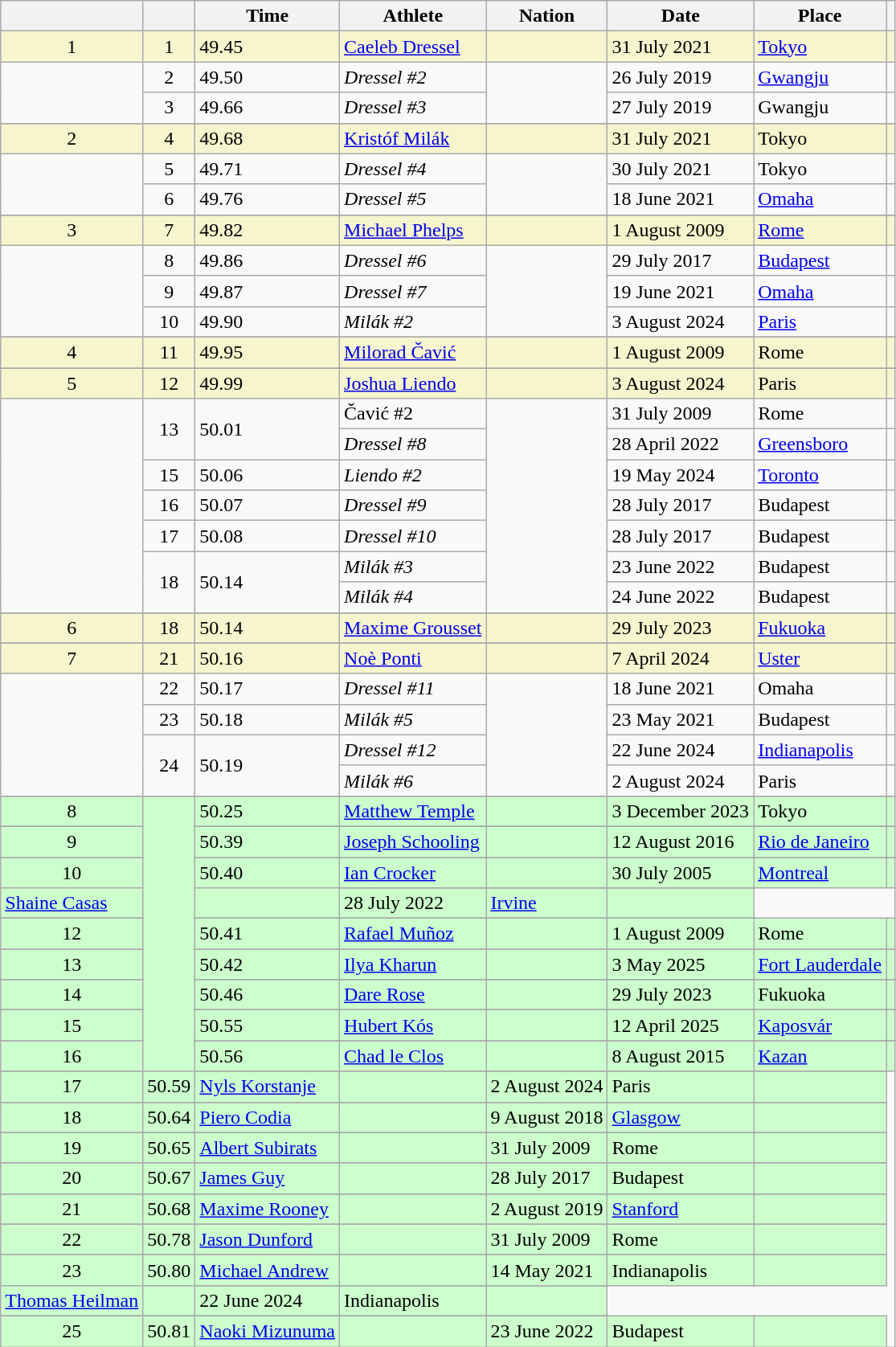<table class="wikitable sortable">
<tr>
<th></th>
<th></th>
<th>Time</th>
<th>Athlete</th>
<th>Nation</th>
<th>Date</th>
<th>Place</th>
<th class="unsortable"></th>
</tr>
<tr bgcolor=f6F5CE>
<td align=center>1</td>
<td align=center>1</td>
<td>49.45</td>
<td><a href='#'>Caeleb Dressel</a></td>
<td></td>
<td>31 July 2021</td>
<td><a href='#'>Tokyo</a></td>
<td></td>
</tr>
<tr>
<td rowspan="2"></td>
<td align=center>2</td>
<td>49.50</td>
<td><em>Dressel #2</em></td>
<td rowspan="2"></td>
<td>26 July 2019</td>
<td><a href='#'>Gwangju</a></td>
<td></td>
</tr>
<tr>
<td align=center>3</td>
<td>49.66</td>
<td><em>Dressel #3</em></td>
<td>27 July 2019</td>
<td>Gwangju</td>
<td></td>
</tr>
<tr>
</tr>
<tr bgcolor=f6F5CE>
<td align=center>2</td>
<td align=center>4</td>
<td>49.68</td>
<td><a href='#'>Kristóf Milák</a></td>
<td></td>
<td>31 July 2021</td>
<td>Tokyo</td>
<td></td>
</tr>
<tr>
<td rowspan="2"></td>
<td align=center>5</td>
<td>49.71</td>
<td><em>Dressel #4</em></td>
<td rowspan="2"></td>
<td>30 July 2021</td>
<td>Tokyo</td>
<td></td>
</tr>
<tr>
<td align=center>6</td>
<td>49.76</td>
<td><em>Dressel #5</em></td>
<td>18 June 2021</td>
<td><a href='#'>Omaha</a></td>
<td></td>
</tr>
<tr>
</tr>
<tr bgcolor=f6F5CE>
<td align=center>3</td>
<td align=center>7</td>
<td>49.82</td>
<td><a href='#'>Michael Phelps</a></td>
<td></td>
<td>1 August 2009</td>
<td><a href='#'>Rome</a></td>
<td></td>
</tr>
<tr>
<td rowspan="3"></td>
<td align=center>8</td>
<td>49.86</td>
<td><em>Dressel #6</em></td>
<td rowspan="3"></td>
<td>29 July 2017</td>
<td><a href='#'>Budapest</a></td>
<td></td>
</tr>
<tr>
<td align=center>9</td>
<td>49.87</td>
<td><em>Dressel #7</em></td>
<td>19 June 2021</td>
<td><a href='#'>Omaha</a></td>
<td></td>
</tr>
<tr>
<td align=center>10</td>
<td>49.90</td>
<td><em>Milák #2</em></td>
<td>3 August 2024</td>
<td><a href='#'>Paris</a></td>
<td></td>
</tr>
<tr>
</tr>
<tr bgcolor=f6F5CE>
<td align=center>4</td>
<td align=center>11</td>
<td>49.95</td>
<td><a href='#'>Milorad Čavić</a></td>
<td></td>
<td>1 August 2009</td>
<td>Rome</td>
<td></td>
</tr>
<tr>
</tr>
<tr bgcolor=f6F5CE>
<td align=center>5</td>
<td align=center>12</td>
<td>49.99</td>
<td><a href='#'>Joshua Liendo</a></td>
<td></td>
<td>3 August 2024</td>
<td>Paris</td>
<td></td>
</tr>
<tr>
<td rowspan="7"></td>
<td rowspan="2" align=center>13</td>
<td rowspan="2">50.01</td>
<td>Čavić #2</td>
<td rowspan="7"></td>
<td>31 July 2009</td>
<td>Rome</td>
<td></td>
</tr>
<tr>
<td><em>Dressel #8</em></td>
<td>28 April 2022</td>
<td><a href='#'>Greensboro</a></td>
<td></td>
</tr>
<tr>
<td align=center>15</td>
<td>50.06</td>
<td><em>Liendo #2</em></td>
<td>19 May 2024</td>
<td><a href='#'>Toronto</a></td>
<td></td>
</tr>
<tr>
<td align=center>16</td>
<td>50.07</td>
<td><em>Dressel #9</em></td>
<td>28 July 2017</td>
<td>Budapest</td>
<td></td>
</tr>
<tr>
<td align=center>17</td>
<td>50.08</td>
<td><em>Dressel #10</em></td>
<td>28 July 2017</td>
<td>Budapest</td>
<td></td>
</tr>
<tr>
<td rowspan="2" align=center>18</td>
<td rowspan="2">50.14</td>
<td><em>Milák #3</em></td>
<td>23 June 2022</td>
<td>Budapest</td>
<td></td>
</tr>
<tr>
<td><em>Milák #4</em></td>
<td>24 June 2022</td>
<td>Budapest</td>
<td></td>
</tr>
<tr>
</tr>
<tr bgcolor=f6F5CE>
<td align=center>6</td>
<td align=center>18</td>
<td>50.14</td>
<td><a href='#'>Maxime Grousset</a></td>
<td></td>
<td>29 July 2023</td>
<td><a href='#'>Fukuoka</a></td>
<td></td>
</tr>
<tr>
</tr>
<tr bgcolor=f6F5CE>
<td align=center>7</td>
<td align=center>21</td>
<td>50.16</td>
<td><a href='#'>Noè Ponti</a></td>
<td></td>
<td>7 April 2024</td>
<td><a href='#'>Uster</a></td>
<td></td>
</tr>
<tr>
<td rowspan="4"></td>
<td align=center>22</td>
<td>50.17</td>
<td><em>Dressel #11</em></td>
<td rowspan="4"></td>
<td>18 June 2021</td>
<td>Omaha</td>
<td></td>
</tr>
<tr>
<td align=center>23</td>
<td>50.18</td>
<td><em>Milák #5</em></td>
<td>23 May 2021</td>
<td>Budapest</td>
<td></td>
</tr>
<tr>
<td rowspan="2" align=center>24</td>
<td rowspan="2">50.19</td>
<td><em>Dressel #12</em></td>
<td>22 June 2024</td>
<td><a href='#'>Indianapolis</a></td>
<td></td>
</tr>
<tr>
<td><em>Milák #6</em></td>
<td>2 August 2024</td>
<td>Paris</td>
<td></td>
</tr>
<tr>
</tr>
<tr bgcolor=CCFFCC>
<td align=center>8</td>
<td rowspan="18"></td>
<td>50.25</td>
<td><a href='#'>Matthew Temple</a></td>
<td></td>
<td>3 December 2023</td>
<td>Tokyo</td>
<td></td>
</tr>
<tr>
</tr>
<tr bgcolor=CCFFCC>
<td align=center>9</td>
<td>50.39</td>
<td><a href='#'>Joseph Schooling</a></td>
<td></td>
<td>12 August 2016</td>
<td><a href='#'>Rio de Janeiro</a></td>
<td></td>
</tr>
<tr>
</tr>
<tr bgcolor=CCFFCC>
<td rowspan="2" align=center>10</td>
<td rowspan="2">50.40</td>
<td><a href='#'>Ian Crocker</a></td>
<td></td>
<td>30 July 2005</td>
<td><a href='#'>Montreal</a></td>
<td></td>
</tr>
<tr>
</tr>
<tr bgcolor=CCFFCC>
<td><a href='#'>Shaine Casas</a></td>
<td></td>
<td>28 July 2022</td>
<td><a href='#'>Irvine</a></td>
<td></td>
</tr>
<tr>
</tr>
<tr bgcolor=CCFFCC>
<td align=center>12</td>
<td>50.41</td>
<td><a href='#'>Rafael Muñoz</a></td>
<td></td>
<td>1 August 2009</td>
<td>Rome</td>
<td></td>
</tr>
<tr>
</tr>
<tr bgcolor=CCFFCC>
<td align=center>13</td>
<td>50.42</td>
<td><a href='#'>Ilya Kharun</a></td>
<td></td>
<td>3 May 2025</td>
<td><a href='#'>Fort Lauderdale</a></td>
<td></td>
</tr>
<tr>
</tr>
<tr bgcolor=CCFFCC>
<td align=center>14</td>
<td>50.46</td>
<td><a href='#'>Dare Rose</a></td>
<td></td>
<td>29 July 2023</td>
<td>Fukuoka</td>
<td></td>
</tr>
<tr>
</tr>
<tr bgcolor=CCFFCC>
<td align=center>15</td>
<td>50.55</td>
<td><a href='#'>Hubert Kós</a></td>
<td></td>
<td>12 April 2025</td>
<td><a href='#'>Kaposvár</a></td>
<td></td>
</tr>
<tr>
</tr>
<tr bgcolor=CCFFCC>
<td align=center>16</td>
<td>50.56</td>
<td><a href='#'>Chad le Clos</a></td>
<td></td>
<td>8 August 2015</td>
<td><a href='#'>Kazan</a></td>
<td></td>
</tr>
<tr>
</tr>
<tr bgcolor=CCFFCC>
<td align=center>17</td>
<td>50.59</td>
<td><a href='#'>Nyls Korstanje</a></td>
<td></td>
<td>2 August 2024</td>
<td>Paris</td>
<td></td>
</tr>
<tr>
</tr>
<tr bgcolor=CCFFCC>
<td align=center>18</td>
<td>50.64</td>
<td><a href='#'>Piero Codia</a></td>
<td></td>
<td>9 August 2018</td>
<td><a href='#'>Glasgow</a></td>
<td></td>
</tr>
<tr>
</tr>
<tr bgcolor=CCFFCC>
<td align=center>19</td>
<td>50.65</td>
<td><a href='#'>Albert Subirats</a></td>
<td></td>
<td>31 July 2009</td>
<td>Rome</td>
<td></td>
</tr>
<tr>
</tr>
<tr bgcolor=CCFFCC>
<td align=center>20</td>
<td>50.67</td>
<td><a href='#'>James Guy</a></td>
<td></td>
<td>28 July 2017</td>
<td>Budapest</td>
<td></td>
</tr>
<tr>
</tr>
<tr bgcolor=CCFFCC>
<td align=center>21</td>
<td>50.68</td>
<td><a href='#'>Maxime Rooney</a></td>
<td></td>
<td>2 August 2019</td>
<td><a href='#'>Stanford</a></td>
<td></td>
</tr>
<tr>
</tr>
<tr bgcolor=CCFFCC>
<td align=center>22</td>
<td>50.78</td>
<td><a href='#'>Jason Dunford</a></td>
<td></td>
<td>31 July 2009</td>
<td>Rome</td>
<td></td>
</tr>
<tr>
</tr>
<tr bgcolor=CCFFCC>
<td rowspan="2" align=center>23</td>
<td rowspan="2">50.80</td>
<td><a href='#'>Michael Andrew</a></td>
<td></td>
<td>14 May 2021</td>
<td>Indianapolis</td>
<td></td>
</tr>
<tr>
</tr>
<tr bgcolor=CCFFCC>
<td><a href='#'>Thomas Heilman</a></td>
<td></td>
<td>22 June 2024</td>
<td>Indianapolis</td>
<td></td>
</tr>
<tr>
</tr>
<tr bgcolor=CCFFCC>
<td align=center>25</td>
<td>50.81</td>
<td><a href='#'>Naoki Mizunuma</a></td>
<td></td>
<td>23 June 2022</td>
<td>Budapest</td>
<td></td>
</tr>
</table>
